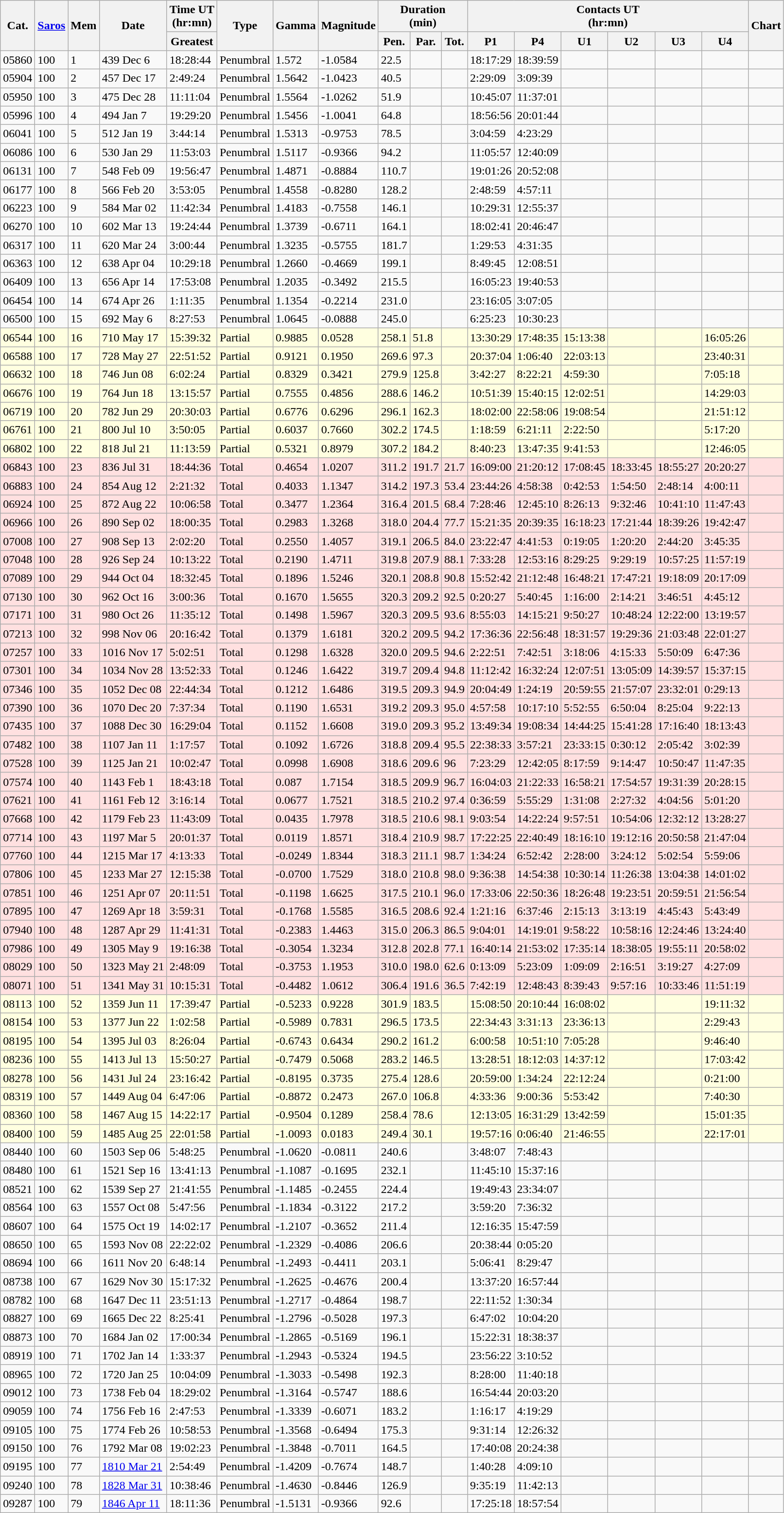<table class=wikitable>
<tr>
<th rowspan=2>Cat.</th>
<th rowspan=2><a href='#'>Saros</a></th>
<th rowspan=2>Mem</th>
<th rowspan=2>Date</th>
<th>Time UT<br>(hr:mn)</th>
<th rowspan=2>Type</th>
<th rowspan=2>Gamma</th>
<th rowspan=2>Magnitude</th>
<th colspan=3>Duration<br>(min)</th>
<th colspan=6>Contacts UT<br>(hr:mn)</th>
<th rowspan=2>Chart</th>
</tr>
<tr>
<th>Greatest</th>
<th>Pen.</th>
<th>Par.</th>
<th>Tot.</th>
<th>P1</th>
<th>P4</th>
<th>U1</th>
<th>U2</th>
<th>U3</th>
<th>U4</th>
</tr>
<tr>
<td>05860</td>
<td>100</td>
<td>1</td>
<td>439 Dec 6</td>
<td>18:28:44</td>
<td>Penumbral</td>
<td>1.572</td>
<td>-1.0584</td>
<td>22.5</td>
<td></td>
<td></td>
<td>18:17:29</td>
<td>18:39:59</td>
<td></td>
<td></td>
<td></td>
<td></td>
<td></td>
</tr>
<tr>
<td>05904</td>
<td>100</td>
<td>2</td>
<td>457 Dec 17</td>
<td>2:49:24</td>
<td>Penumbral</td>
<td>1.5642</td>
<td>-1.0423</td>
<td>40.5</td>
<td></td>
<td></td>
<td>2:29:09</td>
<td>3:09:39</td>
<td></td>
<td></td>
<td></td>
<td></td>
<td></td>
</tr>
<tr>
<td>05950</td>
<td>100</td>
<td>3</td>
<td>475 Dec 28</td>
<td>11:11:04</td>
<td>Penumbral</td>
<td>1.5564</td>
<td>-1.0262</td>
<td>51.9</td>
<td></td>
<td></td>
<td>10:45:07</td>
<td>11:37:01</td>
<td></td>
<td></td>
<td></td>
<td></td>
<td></td>
</tr>
<tr>
<td>05996</td>
<td>100</td>
<td>4</td>
<td>494 Jan 7</td>
<td>19:29:20</td>
<td>Penumbral</td>
<td>1.5456</td>
<td>-1.0041</td>
<td>64.8</td>
<td></td>
<td></td>
<td>18:56:56</td>
<td>20:01:44</td>
<td></td>
<td></td>
<td></td>
<td></td>
<td></td>
</tr>
<tr>
<td>06041</td>
<td>100</td>
<td>5</td>
<td>512 Jan 19</td>
<td>3:44:14</td>
<td>Penumbral</td>
<td>1.5313</td>
<td>-0.9753</td>
<td>78.5</td>
<td></td>
<td></td>
<td>3:04:59</td>
<td>4:23:29</td>
<td></td>
<td></td>
<td></td>
<td></td>
<td></td>
</tr>
<tr>
<td>06086</td>
<td>100</td>
<td>6</td>
<td>530 Jan 29</td>
<td>11:53:03</td>
<td>Penumbral</td>
<td>1.5117</td>
<td>-0.9366</td>
<td>94.2</td>
<td></td>
<td></td>
<td>11:05:57</td>
<td>12:40:09</td>
<td></td>
<td></td>
<td></td>
<td></td>
<td></td>
</tr>
<tr>
<td>06131</td>
<td>100</td>
<td>7</td>
<td>548 Feb 09</td>
<td>19:56:47</td>
<td>Penumbral</td>
<td>1.4871</td>
<td>-0.8884</td>
<td>110.7</td>
<td></td>
<td></td>
<td>19:01:26</td>
<td>20:52:08</td>
<td></td>
<td></td>
<td></td>
<td></td>
<td></td>
</tr>
<tr>
<td>06177</td>
<td>100</td>
<td>8</td>
<td>566 Feb 20</td>
<td>3:53:05</td>
<td>Penumbral</td>
<td>1.4558</td>
<td>-0.8280</td>
<td>128.2</td>
<td></td>
<td></td>
<td>2:48:59</td>
<td>4:57:11</td>
<td></td>
<td></td>
<td></td>
<td></td>
<td></td>
</tr>
<tr>
<td>06223</td>
<td>100</td>
<td>9</td>
<td>584 Mar 02</td>
<td>11:42:34</td>
<td>Penumbral</td>
<td>1.4183</td>
<td>-0.7558</td>
<td>146.1</td>
<td></td>
<td></td>
<td>10:29:31</td>
<td>12:55:37</td>
<td></td>
<td></td>
<td></td>
<td></td>
<td></td>
</tr>
<tr>
<td>06270</td>
<td>100</td>
<td>10</td>
<td>602 Mar 13</td>
<td>19:24:44</td>
<td>Penumbral</td>
<td>1.3739</td>
<td>-0.6711</td>
<td>164.1</td>
<td></td>
<td></td>
<td>18:02:41</td>
<td>20:46:47</td>
<td></td>
<td></td>
<td></td>
<td></td>
<td></td>
</tr>
<tr>
<td>06317</td>
<td>100</td>
<td>11</td>
<td>620 Mar 24</td>
<td>3:00:44</td>
<td>Penumbral</td>
<td>1.3235</td>
<td>-0.5755</td>
<td>181.7</td>
<td></td>
<td></td>
<td>1:29:53</td>
<td>4:31:35</td>
<td></td>
<td></td>
<td></td>
<td></td>
<td></td>
</tr>
<tr>
<td>06363</td>
<td>100</td>
<td>12</td>
<td>638 Apr 04</td>
<td>10:29:18</td>
<td>Penumbral</td>
<td>1.2660</td>
<td>-0.4669</td>
<td>199.1</td>
<td></td>
<td></td>
<td>8:49:45</td>
<td>12:08:51</td>
<td></td>
<td></td>
<td></td>
<td></td>
<td></td>
</tr>
<tr>
<td>06409</td>
<td>100</td>
<td>13</td>
<td>656 Apr 14</td>
<td>17:53:08</td>
<td>Penumbral</td>
<td>1.2035</td>
<td>-0.3492</td>
<td>215.5</td>
<td></td>
<td></td>
<td>16:05:23</td>
<td>19:40:53</td>
<td></td>
<td></td>
<td></td>
<td></td>
<td></td>
</tr>
<tr>
<td>06454</td>
<td>100</td>
<td>14</td>
<td>674 Apr 26</td>
<td>1:11:35</td>
<td>Penumbral</td>
<td>1.1354</td>
<td>-0.2214</td>
<td>231.0</td>
<td></td>
<td></td>
<td>23:16:05</td>
<td>3:07:05</td>
<td></td>
<td></td>
<td></td>
<td></td>
<td></td>
</tr>
<tr>
<td>06500</td>
<td>100</td>
<td>15</td>
<td>692 May 6</td>
<td>8:27:53</td>
<td>Penumbral</td>
<td>1.0645</td>
<td>-0.0888</td>
<td>245.0</td>
<td></td>
<td></td>
<td>6:25:23</td>
<td>10:30:23</td>
<td></td>
<td></td>
<td></td>
<td></td>
<td></td>
</tr>
<tr bgcolor=#ffffe0>
<td>06544</td>
<td>100</td>
<td>16</td>
<td>710 May 17</td>
<td>15:39:32</td>
<td>Partial</td>
<td>0.9885</td>
<td>0.0528</td>
<td>258.1</td>
<td>51.8</td>
<td></td>
<td>13:30:29</td>
<td>17:48:35</td>
<td>15:13:38</td>
<td></td>
<td></td>
<td>16:05:26</td>
<td></td>
</tr>
<tr bgcolor=#ffffe0>
<td>06588</td>
<td>100</td>
<td>17</td>
<td>728 May 27</td>
<td>22:51:52</td>
<td>Partial</td>
<td>0.9121</td>
<td>0.1950</td>
<td>269.6</td>
<td>97.3</td>
<td></td>
<td>20:37:04</td>
<td>1:06:40</td>
<td>22:03:13</td>
<td></td>
<td></td>
<td>23:40:31</td>
<td></td>
</tr>
<tr bgcolor=#ffffe0>
<td>06632</td>
<td>100</td>
<td>18</td>
<td>746 Jun 08</td>
<td>6:02:24</td>
<td>Partial</td>
<td>0.8329</td>
<td>0.3421</td>
<td>279.9</td>
<td>125.8</td>
<td></td>
<td>3:42:27</td>
<td>8:22:21</td>
<td>4:59:30</td>
<td></td>
<td></td>
<td>7:05:18</td>
<td></td>
</tr>
<tr bgcolor=#ffffe0>
<td>06676</td>
<td>100</td>
<td>19</td>
<td>764 Jun 18</td>
<td>13:15:57</td>
<td>Partial</td>
<td>0.7555</td>
<td>0.4856</td>
<td>288.6</td>
<td>146.2</td>
<td></td>
<td>10:51:39</td>
<td>15:40:15</td>
<td>12:02:51</td>
<td></td>
<td></td>
<td>14:29:03</td>
<td></td>
</tr>
<tr bgcolor=#ffffe0>
<td>06719</td>
<td>100</td>
<td>20</td>
<td>782 Jun 29</td>
<td>20:30:03</td>
<td>Partial</td>
<td>0.6776</td>
<td>0.6296</td>
<td>296.1</td>
<td>162.3</td>
<td></td>
<td>18:02:00</td>
<td>22:58:06</td>
<td>19:08:54</td>
<td></td>
<td></td>
<td>21:51:12</td>
<td></td>
</tr>
<tr bgcolor=#ffffe0>
<td>06761</td>
<td>100</td>
<td>21</td>
<td>800 Jul 10</td>
<td>3:50:05</td>
<td>Partial</td>
<td>0.6037</td>
<td>0.7660</td>
<td>302.2</td>
<td>174.5</td>
<td></td>
<td>1:18:59</td>
<td>6:21:11</td>
<td>2:22:50</td>
<td></td>
<td></td>
<td>5:17:20</td>
<td></td>
</tr>
<tr bgcolor=#ffffe0>
<td>06802</td>
<td>100</td>
<td>22</td>
<td>818 Jul 21</td>
<td>11:13:59</td>
<td>Partial</td>
<td>0.5321</td>
<td>0.8979</td>
<td>307.2</td>
<td>184.2</td>
<td></td>
<td>8:40:23</td>
<td>13:47:35</td>
<td>9:41:53</td>
<td></td>
<td></td>
<td>12:46:05</td>
<td></td>
</tr>
<tr bgcolor=#ffe0e0>
<td>06843</td>
<td>100</td>
<td>23</td>
<td>836 Jul 31</td>
<td>18:44:36</td>
<td>Total</td>
<td>0.4654</td>
<td>1.0207</td>
<td>311.2</td>
<td>191.7</td>
<td>21.7</td>
<td>16:09:00</td>
<td>21:20:12</td>
<td>17:08:45</td>
<td>18:33:45</td>
<td>18:55:27</td>
<td>20:20:27</td>
<td></td>
</tr>
<tr bgcolor=#ffe0e0>
<td>06883</td>
<td>100</td>
<td>24</td>
<td>854 Aug 12</td>
<td>2:21:32</td>
<td>Total</td>
<td>0.4033</td>
<td>1.1347</td>
<td>314.2</td>
<td>197.3</td>
<td>53.4</td>
<td>23:44:26</td>
<td>4:58:38</td>
<td>0:42:53</td>
<td>1:54:50</td>
<td>2:48:14</td>
<td>4:00:11</td>
<td></td>
</tr>
<tr bgcolor=#ffe0e0>
<td>06924</td>
<td>100</td>
<td>25</td>
<td>872 Aug 22</td>
<td>10:06:58</td>
<td>Total</td>
<td>0.3477</td>
<td>1.2364</td>
<td>316.4</td>
<td>201.5</td>
<td>68.4</td>
<td>7:28:46</td>
<td>12:45:10</td>
<td>8:26:13</td>
<td>9:32:46</td>
<td>10:41:10</td>
<td>11:47:43</td>
<td></td>
</tr>
<tr bgcolor=#ffe0e0>
<td>06966</td>
<td>100</td>
<td>26</td>
<td>890 Sep 02</td>
<td>18:00:35</td>
<td>Total</td>
<td>0.2983</td>
<td>1.3268</td>
<td>318.0</td>
<td>204.4</td>
<td>77.7</td>
<td>15:21:35</td>
<td>20:39:35</td>
<td>16:18:23</td>
<td>17:21:44</td>
<td>18:39:26</td>
<td>19:42:47</td>
<td></td>
</tr>
<tr bgcolor=#ffe0e0>
<td>07008</td>
<td>100</td>
<td>27</td>
<td>908 Sep 13</td>
<td>2:02:20</td>
<td>Total</td>
<td>0.2550</td>
<td>1.4057</td>
<td>319.1</td>
<td>206.5</td>
<td>84.0</td>
<td>23:22:47</td>
<td>4:41:53</td>
<td>0:19:05</td>
<td>1:20:20</td>
<td>2:44:20</td>
<td>3:45:35</td>
<td></td>
</tr>
<tr bgcolor=#ffe0e0>
<td>07048</td>
<td>100</td>
<td>28</td>
<td>926 Sep 24</td>
<td>10:13:22</td>
<td>Total</td>
<td>0.2190</td>
<td>1.4711</td>
<td>319.8</td>
<td>207.9</td>
<td>88.1</td>
<td>7:33:28</td>
<td>12:53:16</td>
<td>8:29:25</td>
<td>9:29:19</td>
<td>10:57:25</td>
<td>11:57:19</td>
<td></td>
</tr>
<tr bgcolor=#ffe0e0>
<td>07089</td>
<td>100</td>
<td>29</td>
<td>944 Oct 04</td>
<td>18:32:45</td>
<td>Total</td>
<td>0.1896</td>
<td>1.5246</td>
<td>320.1</td>
<td>208.8</td>
<td>90.8</td>
<td>15:52:42</td>
<td>21:12:48</td>
<td>16:48:21</td>
<td>17:47:21</td>
<td>19:18:09</td>
<td>20:17:09</td>
<td></td>
</tr>
<tr bgcolor=#ffe0e0>
<td>07130</td>
<td>100</td>
<td>30</td>
<td>962 Oct 16</td>
<td>3:00:36</td>
<td>Total</td>
<td>0.1670</td>
<td>1.5655</td>
<td>320.3</td>
<td>209.2</td>
<td>92.5</td>
<td>0:20:27</td>
<td>5:40:45</td>
<td>1:16:00</td>
<td>2:14:21</td>
<td>3:46:51</td>
<td>4:45:12</td>
<td></td>
</tr>
<tr bgcolor=#ffe0e0>
<td>07171</td>
<td>100</td>
<td>31</td>
<td>980 Oct 26</td>
<td>11:35:12</td>
<td>Total</td>
<td>0.1498</td>
<td>1.5967</td>
<td>320.3</td>
<td>209.5</td>
<td>93.6</td>
<td>8:55:03</td>
<td>14:15:21</td>
<td>9:50:27</td>
<td>10:48:24</td>
<td>12:22:00</td>
<td>13:19:57</td>
<td></td>
</tr>
<tr bgcolor=#ffe0e0>
<td>07213</td>
<td>100</td>
<td>32</td>
<td>998 Nov 06</td>
<td>20:16:42</td>
<td>Total</td>
<td>0.1379</td>
<td>1.6181</td>
<td>320.2</td>
<td>209.5</td>
<td>94.2</td>
<td>17:36:36</td>
<td>22:56:48</td>
<td>18:31:57</td>
<td>19:29:36</td>
<td>21:03:48</td>
<td>22:01:27</td>
<td></td>
</tr>
<tr bgcolor=#ffe0e0>
<td>07257</td>
<td>100</td>
<td>33</td>
<td>1016 Nov 17</td>
<td>5:02:51</td>
<td>Total</td>
<td>0.1298</td>
<td>1.6328</td>
<td>320.0</td>
<td>209.5</td>
<td>94.6</td>
<td>2:22:51</td>
<td>7:42:51</td>
<td>3:18:06</td>
<td>4:15:33</td>
<td>5:50:09</td>
<td>6:47:36</td>
<td></td>
</tr>
<tr bgcolor=#ffe0e0>
<td>07301</td>
<td>100</td>
<td>34</td>
<td>1034 Nov 28</td>
<td>13:52:33</td>
<td>Total</td>
<td>0.1246</td>
<td>1.6422</td>
<td>319.7</td>
<td>209.4</td>
<td>94.8</td>
<td>11:12:42</td>
<td>16:32:24</td>
<td>12:07:51</td>
<td>13:05:09</td>
<td>14:39:57</td>
<td>15:37:15</td>
<td></td>
</tr>
<tr bgcolor=#ffe0e0>
<td>07346</td>
<td>100</td>
<td>35</td>
<td>1052 Dec 08</td>
<td>22:44:34</td>
<td>Total</td>
<td>0.1212</td>
<td>1.6486</td>
<td>319.5</td>
<td>209.3</td>
<td>94.9</td>
<td>20:04:49</td>
<td>1:24:19</td>
<td>20:59:55</td>
<td>21:57:07</td>
<td>23:32:01</td>
<td>0:29:13</td>
<td></td>
</tr>
<tr bgcolor=#ffe0e0>
<td>07390</td>
<td>100</td>
<td>36</td>
<td>1070 Dec 20</td>
<td>7:37:34</td>
<td>Total</td>
<td>0.1190</td>
<td>1.6531</td>
<td>319.2</td>
<td>209.3</td>
<td>95.0</td>
<td>4:57:58</td>
<td>10:17:10</td>
<td>5:52:55</td>
<td>6:50:04</td>
<td>8:25:04</td>
<td>9:22:13</td>
<td></td>
</tr>
<tr bgcolor=#ffe0e0>
<td>07435</td>
<td>100</td>
<td>37</td>
<td>1088 Dec 30</td>
<td>16:29:04</td>
<td>Total</td>
<td>0.1152</td>
<td>1.6608</td>
<td>319.0</td>
<td>209.3</td>
<td>95.2</td>
<td>13:49:34</td>
<td>19:08:34</td>
<td>14:44:25</td>
<td>15:41:28</td>
<td>17:16:40</td>
<td>18:13:43</td>
<td></td>
</tr>
<tr bgcolor=#ffe0e0>
<td>07482</td>
<td>100</td>
<td>38</td>
<td>1107 Jan 11</td>
<td>1:17:57</td>
<td>Total</td>
<td>0.1092</td>
<td>1.6726</td>
<td>318.8</td>
<td>209.4</td>
<td>95.5</td>
<td>22:38:33</td>
<td>3:57:21</td>
<td>23:33:15</td>
<td>0:30:12</td>
<td>2:05:42</td>
<td>3:02:39</td>
<td></td>
</tr>
<tr bgcolor=#ffe0e0>
<td>07528</td>
<td>100</td>
<td>39</td>
<td>1125 Jan 21</td>
<td>10:02:47</td>
<td>Total</td>
<td>0.0998</td>
<td>1.6908</td>
<td>318.6</td>
<td>209.6</td>
<td>96</td>
<td>7:23:29</td>
<td>12:42:05</td>
<td>8:17:59</td>
<td>9:14:47</td>
<td>10:50:47</td>
<td>11:47:35</td>
<td></td>
</tr>
<tr bgcolor=#ffe0e0>
<td>07574</td>
<td>100</td>
<td>40</td>
<td>1143 Feb 1</td>
<td>18:43:18</td>
<td>Total</td>
<td>0.087</td>
<td>1.7154</td>
<td>318.5</td>
<td>209.9</td>
<td>96.7</td>
<td>16:04:03</td>
<td>21:22:33</td>
<td>16:58:21</td>
<td>17:54:57</td>
<td>19:31:39</td>
<td>20:28:15</td>
<td></td>
</tr>
<tr bgcolor=#ffe0e0>
<td>07621</td>
<td>100</td>
<td>41</td>
<td>1161 Feb 12</td>
<td>3:16:14</td>
<td>Total</td>
<td>0.0677</td>
<td>1.7521</td>
<td>318.5</td>
<td>210.2</td>
<td>97.4</td>
<td>0:36:59</td>
<td>5:55:29</td>
<td>1:31:08</td>
<td>2:27:32</td>
<td>4:04:56</td>
<td>5:01:20</td>
<td></td>
</tr>
<tr bgcolor=#ffe0e0>
<td>07668</td>
<td>100</td>
<td>42</td>
<td>1179 Feb 23</td>
<td>11:43:09</td>
<td>Total</td>
<td>0.0435</td>
<td>1.7978</td>
<td>318.5</td>
<td>210.6</td>
<td>98.1</td>
<td>9:03:54</td>
<td>14:22:24</td>
<td>9:57:51</td>
<td>10:54:06</td>
<td>12:32:12</td>
<td>13:28:27</td>
<td></td>
</tr>
<tr bgcolor=#ffe0e0>
<td>07714</td>
<td>100</td>
<td>43</td>
<td>1197 Mar 5</td>
<td>20:01:37</td>
<td>Total</td>
<td>0.0119</td>
<td>1.8571</td>
<td>318.4</td>
<td>210.9</td>
<td>98.7</td>
<td>17:22:25</td>
<td>22:40:49</td>
<td>18:16:10</td>
<td>19:12:16</td>
<td>20:50:58</td>
<td>21:47:04</td>
<td></td>
</tr>
<tr bgcolor=#ffe0e0>
<td>07760</td>
<td>100</td>
<td>44</td>
<td>1215 Mar 17</td>
<td>4:13:33</td>
<td>Total</td>
<td>-0.0249</td>
<td>1.8344</td>
<td>318.3</td>
<td>211.1</td>
<td>98.7</td>
<td>1:34:24</td>
<td>6:52:42</td>
<td>2:28:00</td>
<td>3:24:12</td>
<td>5:02:54</td>
<td>5:59:06</td>
<td></td>
</tr>
<tr bgcolor=#ffe0e0>
<td>07806</td>
<td>100</td>
<td>45</td>
<td>1233 Mar 27</td>
<td>12:15:38</td>
<td>Total</td>
<td>-0.0700</td>
<td>1.7529</td>
<td>318.0</td>
<td>210.8</td>
<td>98.0</td>
<td>9:36:38</td>
<td>14:54:38</td>
<td>10:30:14</td>
<td>11:26:38</td>
<td>13:04:38</td>
<td>14:01:02</td>
<td></td>
</tr>
<tr bgcolor=#ffe0e0>
<td>07851</td>
<td>100</td>
<td>46</td>
<td>1251 Apr 07</td>
<td>20:11:51</td>
<td>Total</td>
<td>-0.1198</td>
<td>1.6625</td>
<td>317.5</td>
<td>210.1</td>
<td>96.0</td>
<td>17:33:06</td>
<td>22:50:36</td>
<td>18:26:48</td>
<td>19:23:51</td>
<td>20:59:51</td>
<td>21:56:54</td>
<td></td>
</tr>
<tr bgcolor=#ffe0e0>
<td>07895</td>
<td>100</td>
<td>47</td>
<td>1269 Apr 18</td>
<td>3:59:31</td>
<td>Total</td>
<td>-0.1768</td>
<td>1.5585</td>
<td>316.5</td>
<td>208.6</td>
<td>92.4</td>
<td>1:21:16</td>
<td>6:37:46</td>
<td>2:15:13</td>
<td>3:13:19</td>
<td>4:45:43</td>
<td>5:43:49</td>
<td></td>
</tr>
<tr bgcolor=#ffe0e0>
<td>07940</td>
<td>100</td>
<td>48</td>
<td>1287 Apr 29</td>
<td>11:41:31</td>
<td>Total</td>
<td>-0.2383</td>
<td>1.4463</td>
<td>315.0</td>
<td>206.3</td>
<td>86.5</td>
<td>9:04:01</td>
<td>14:19:01</td>
<td>9:58:22</td>
<td>10:58:16</td>
<td>12:24:46</td>
<td>13:24:40</td>
<td></td>
</tr>
<tr bgcolor=#ffe0e0>
<td>07986</td>
<td>100</td>
<td>49</td>
<td>1305 May 9</td>
<td>19:16:38</td>
<td>Total</td>
<td>-0.3054</td>
<td>1.3234</td>
<td>312.8</td>
<td>202.8</td>
<td>77.1</td>
<td>16:40:14</td>
<td>21:53:02</td>
<td>17:35:14</td>
<td>18:38:05</td>
<td>19:55:11</td>
<td>20:58:02</td>
<td></td>
</tr>
<tr bgcolor=#ffe0e0>
<td>08029</td>
<td>100</td>
<td>50</td>
<td>1323 May 21</td>
<td>2:48:09</td>
<td>Total</td>
<td>-0.3753</td>
<td>1.1953</td>
<td>310.0</td>
<td>198.0</td>
<td>62.6</td>
<td>0:13:09</td>
<td>5:23:09</td>
<td>1:09:09</td>
<td>2:16:51</td>
<td>3:19:27</td>
<td>4:27:09</td>
<td></td>
</tr>
<tr bgcolor=#ffe0e0>
<td>08071</td>
<td>100</td>
<td>51</td>
<td>1341 May 31</td>
<td>10:15:31</td>
<td>Total</td>
<td>-0.4482</td>
<td>1.0612</td>
<td>306.4</td>
<td>191.6</td>
<td>36.5</td>
<td>7:42:19</td>
<td>12:48:43</td>
<td>8:39:43</td>
<td>9:57:16</td>
<td>10:33:46</td>
<td>11:51:19</td>
<td></td>
</tr>
<tr bgcolor=#ffffe0>
<td>08113</td>
<td>100</td>
<td>52</td>
<td>1359 Jun 11</td>
<td>17:39:47</td>
<td>Partial</td>
<td>-0.5233</td>
<td>0.9228</td>
<td>301.9</td>
<td>183.5</td>
<td></td>
<td>15:08:50</td>
<td>20:10:44</td>
<td>16:08:02</td>
<td></td>
<td></td>
<td>19:11:32</td>
<td></td>
</tr>
<tr bgcolor=#ffffe0>
<td>08154</td>
<td>100</td>
<td>53</td>
<td>1377 Jun 22</td>
<td>1:02:58</td>
<td>Partial</td>
<td>-0.5989</td>
<td>0.7831</td>
<td>296.5</td>
<td>173.5</td>
<td></td>
<td>22:34:43</td>
<td>3:31:13</td>
<td>23:36:13</td>
<td></td>
<td></td>
<td>2:29:43</td>
<td></td>
</tr>
<tr bgcolor=#ffffe0>
<td>08195</td>
<td>100</td>
<td>54</td>
<td>1395 Jul 03</td>
<td>8:26:04</td>
<td>Partial</td>
<td>-0.6743</td>
<td>0.6434</td>
<td>290.2</td>
<td>161.2</td>
<td></td>
<td>6:00:58</td>
<td>10:51:10</td>
<td>7:05:28</td>
<td></td>
<td></td>
<td>9:46:40</td>
<td></td>
</tr>
<tr bgcolor=#ffffe0>
<td>08236</td>
<td>100</td>
<td>55</td>
<td>1413 Jul 13</td>
<td>15:50:27</td>
<td>Partial</td>
<td>-0.7479</td>
<td>0.5068</td>
<td>283.2</td>
<td>146.5</td>
<td></td>
<td>13:28:51</td>
<td>18:12:03</td>
<td>14:37:12</td>
<td></td>
<td></td>
<td>17:03:42</td>
<td></td>
</tr>
<tr bgcolor=#ffffe0>
<td>08278</td>
<td>100</td>
<td>56</td>
<td>1431 Jul 24</td>
<td>23:16:42</td>
<td>Partial</td>
<td>-0.8195</td>
<td>0.3735</td>
<td>275.4</td>
<td>128.6</td>
<td></td>
<td>20:59:00</td>
<td>1:34:24</td>
<td>22:12:24</td>
<td></td>
<td></td>
<td>0:21:00</td>
<td></td>
</tr>
<tr bgcolor=#ffffe0>
<td>08319</td>
<td>100</td>
<td>57</td>
<td>1449 Aug 04</td>
<td>6:47:06</td>
<td>Partial</td>
<td>-0.8872</td>
<td>0.2473</td>
<td>267.0</td>
<td>106.8</td>
<td></td>
<td>4:33:36</td>
<td>9:00:36</td>
<td>5:53:42</td>
<td></td>
<td></td>
<td>7:40:30</td>
<td></td>
</tr>
<tr bgcolor=#ffffe0>
<td>08360</td>
<td>100</td>
<td>58</td>
<td>1467 Aug 15</td>
<td>14:22:17</td>
<td>Partial</td>
<td>-0.9504</td>
<td>0.1289</td>
<td>258.4</td>
<td>78.6</td>
<td></td>
<td>12:13:05</td>
<td>16:31:29</td>
<td>13:42:59</td>
<td></td>
<td></td>
<td>15:01:35</td>
<td></td>
</tr>
<tr bgcolor=#ffffe0>
<td>08400</td>
<td>100</td>
<td>59</td>
<td>1485 Aug 25</td>
<td>22:01:58</td>
<td>Partial</td>
<td>-1.0093</td>
<td>0.0183</td>
<td>249.4</td>
<td>30.1</td>
<td></td>
<td>19:57:16</td>
<td>0:06:40</td>
<td>21:46:55</td>
<td></td>
<td></td>
<td>22:17:01</td>
<td></td>
</tr>
<tr>
<td>08440</td>
<td>100</td>
<td>60</td>
<td>1503 Sep 06</td>
<td>5:48:25</td>
<td>Penumbral</td>
<td>-1.0620</td>
<td>-0.0811</td>
<td>240.6</td>
<td></td>
<td></td>
<td>3:48:07</td>
<td>7:48:43</td>
<td></td>
<td></td>
<td></td>
<td></td>
<td></td>
</tr>
<tr>
<td>08480</td>
<td>100</td>
<td>61</td>
<td>1521 Sep 16</td>
<td>13:41:13</td>
<td>Penumbral</td>
<td>-1.1087</td>
<td>-0.1695</td>
<td>232.1</td>
<td></td>
<td></td>
<td>11:45:10</td>
<td>15:37:16</td>
<td></td>
<td></td>
<td></td>
<td></td>
<td></td>
</tr>
<tr>
<td>08521</td>
<td>100</td>
<td>62</td>
<td>1539 Sep 27</td>
<td>21:41:55</td>
<td>Penumbral</td>
<td>-1.1485</td>
<td>-0.2455</td>
<td>224.4</td>
<td></td>
<td></td>
<td>19:49:43</td>
<td>23:34:07</td>
<td></td>
<td></td>
<td></td>
<td></td>
<td></td>
</tr>
<tr>
<td>08564</td>
<td>100</td>
<td>63</td>
<td>1557 Oct 08</td>
<td>5:47:56</td>
<td>Penumbral</td>
<td>-1.1834</td>
<td>-0.3122</td>
<td>217.2</td>
<td></td>
<td></td>
<td>3:59:20</td>
<td>7:36:32</td>
<td></td>
<td></td>
<td></td>
<td></td>
<td></td>
</tr>
<tr>
<td>08607</td>
<td>100</td>
<td>64</td>
<td>1575 Oct 19</td>
<td>14:02:17</td>
<td>Penumbral</td>
<td>-1.2107</td>
<td>-0.3652</td>
<td>211.4</td>
<td></td>
<td></td>
<td>12:16:35</td>
<td>15:47:59</td>
<td></td>
<td></td>
<td></td>
<td></td>
<td></td>
</tr>
<tr>
<td>08650</td>
<td>100</td>
<td>65</td>
<td>1593 Nov 08</td>
<td>22:22:02</td>
<td>Penumbral</td>
<td>-1.2329</td>
<td>-0.4086</td>
<td>206.6</td>
<td></td>
<td></td>
<td>20:38:44</td>
<td>0:05:20</td>
<td></td>
<td></td>
<td></td>
<td></td>
<td></td>
</tr>
<tr>
<td>08694</td>
<td>100</td>
<td>66</td>
<td>1611 Nov 20</td>
<td>6:48:14</td>
<td>Penumbral</td>
<td>-1.2493</td>
<td>-0.4411</td>
<td>203.1</td>
<td></td>
<td></td>
<td>5:06:41</td>
<td>8:29:47</td>
<td></td>
<td></td>
<td></td>
<td></td>
<td></td>
</tr>
<tr>
<td>08738</td>
<td>100</td>
<td>67</td>
<td>1629 Nov 30</td>
<td>15:17:32</td>
<td>Penumbral</td>
<td>-1.2625</td>
<td>-0.4676</td>
<td>200.4</td>
<td></td>
<td></td>
<td>13:37:20</td>
<td>16:57:44</td>
<td></td>
<td></td>
<td></td>
<td></td>
<td></td>
</tr>
<tr>
<td>08782</td>
<td>100</td>
<td>68</td>
<td>1647 Dec 11</td>
<td>23:51:13</td>
<td>Penumbral</td>
<td>-1.2717</td>
<td>-0.4864</td>
<td>198.7</td>
<td></td>
<td></td>
<td>22:11:52</td>
<td>1:30:34</td>
<td></td>
<td></td>
<td></td>
<td></td>
<td></td>
</tr>
<tr>
<td>08827</td>
<td>100</td>
<td>69</td>
<td>1665 Dec 22</td>
<td>8:25:41</td>
<td>Penumbral</td>
<td>-1.2796</td>
<td>-0.5028</td>
<td>197.3</td>
<td></td>
<td></td>
<td>6:47:02</td>
<td>10:04:20</td>
<td></td>
<td></td>
<td></td>
<td></td>
<td></td>
</tr>
<tr>
<td>08873</td>
<td>100</td>
<td>70</td>
<td>1684 Jan 02</td>
<td>17:00:34</td>
<td>Penumbral</td>
<td>-1.2865</td>
<td>-0.5169</td>
<td>196.1</td>
<td></td>
<td></td>
<td>15:22:31</td>
<td>18:38:37</td>
<td></td>
<td></td>
<td></td>
<td></td>
<td></td>
</tr>
<tr>
<td>08919</td>
<td>100</td>
<td>71</td>
<td>1702 Jan 14</td>
<td>1:33:37</td>
<td>Penumbral</td>
<td>-1.2943</td>
<td>-0.5324</td>
<td>194.5</td>
<td></td>
<td></td>
<td>23:56:22</td>
<td>3:10:52</td>
<td></td>
<td></td>
<td></td>
<td></td>
<td></td>
</tr>
<tr>
<td>08965</td>
<td>100</td>
<td>72</td>
<td>1720 Jan 25</td>
<td>10:04:09</td>
<td>Penumbral</td>
<td>-1.3033</td>
<td>-0.5498</td>
<td>192.3</td>
<td></td>
<td></td>
<td>8:28:00</td>
<td>11:40:18</td>
<td></td>
<td></td>
<td></td>
<td></td>
<td></td>
</tr>
<tr>
<td>09012</td>
<td>100</td>
<td>73</td>
<td>1738 Feb 04</td>
<td>18:29:02</td>
<td>Penumbral</td>
<td>-1.3164</td>
<td>-0.5747</td>
<td>188.6</td>
<td></td>
<td></td>
<td>16:54:44</td>
<td>20:03:20</td>
<td></td>
<td></td>
<td></td>
<td></td>
<td></td>
</tr>
<tr>
<td>09059</td>
<td>100</td>
<td>74</td>
<td>1756 Feb 16</td>
<td>2:47:53</td>
<td>Penumbral</td>
<td>-1.3339</td>
<td>-0.6071</td>
<td>183.2</td>
<td></td>
<td></td>
<td>1:16:17</td>
<td>4:19:29</td>
<td></td>
<td></td>
<td></td>
<td></td>
<td></td>
</tr>
<tr>
<td>09105</td>
<td>100</td>
<td>75</td>
<td>1774 Feb 26</td>
<td>10:58:53</td>
<td>Penumbral</td>
<td>-1.3568</td>
<td>-0.6494</td>
<td>175.3</td>
<td></td>
<td></td>
<td>9:31:14</td>
<td>12:26:32</td>
<td></td>
<td></td>
<td></td>
<td></td>
<td></td>
</tr>
<tr>
<td>09150</td>
<td>100</td>
<td>76</td>
<td>1792 Mar 08</td>
<td>19:02:23</td>
<td>Penumbral</td>
<td>-1.3848</td>
<td>-0.7011</td>
<td>164.5</td>
<td></td>
<td></td>
<td>17:40:08</td>
<td>20:24:38</td>
<td></td>
<td></td>
<td></td>
<td></td>
<td></td>
</tr>
<tr>
<td>09195</td>
<td>100</td>
<td>77</td>
<td><a href='#'>1810 Mar 21</a></td>
<td>2:54:49</td>
<td>Penumbral</td>
<td>-1.4209</td>
<td>-0.7674</td>
<td>148.7</td>
<td></td>
<td></td>
<td>1:40:28</td>
<td>4:09:10</td>
<td></td>
<td></td>
<td></td>
<td></td>
<td></td>
</tr>
<tr>
<td>09240</td>
<td>100</td>
<td>78</td>
<td><a href='#'>1828 Mar 31</a></td>
<td>10:38:46</td>
<td>Penumbral</td>
<td>-1.4630</td>
<td>-0.8446</td>
<td>126.9</td>
<td></td>
<td></td>
<td>9:35:19</td>
<td>11:42:13</td>
<td></td>
<td></td>
<td></td>
<td></td>
<td></td>
</tr>
<tr>
<td>09287</td>
<td>100</td>
<td>79</td>
<td><a href='#'>1846 Apr 11</a></td>
<td>18:11:36</td>
<td>Penumbral</td>
<td>-1.5131</td>
<td>-0.9366</td>
<td>92.6</td>
<td></td>
<td></td>
<td>17:25:18</td>
<td>18:57:54</td>
<td></td>
<td></td>
<td></td>
<td></td>
<td></td>
</tr>
</table>
